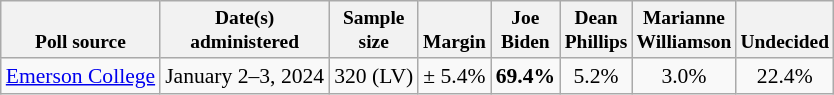<table class="wikitable tpl-blanktable" style="font-size:90%;text-align:center;">
<tr valign=bottom style="font-size:90%;">
<th>Poll source</th>
<th>Date(s)<br>administered</th>
<th>Sample<br>size</th>
<th>Margin<br></th>
<th>Joe<br>Biden</th>
<th>Dean<br>Phillips</th>
<th>Marianne<br>Williamson</th>
<th>Undecided</th>
</tr>
<tr>
<td><a href='#'>Emerson College</a></td>
<td>January 2–3, 2024</td>
<td>320 (LV)</td>
<td>± 5.4%</td>
<td><strong>69.4%</strong></td>
<td>5.2%</td>
<td>3.0%</td>
<td>22.4%</td>
</tr>
</table>
